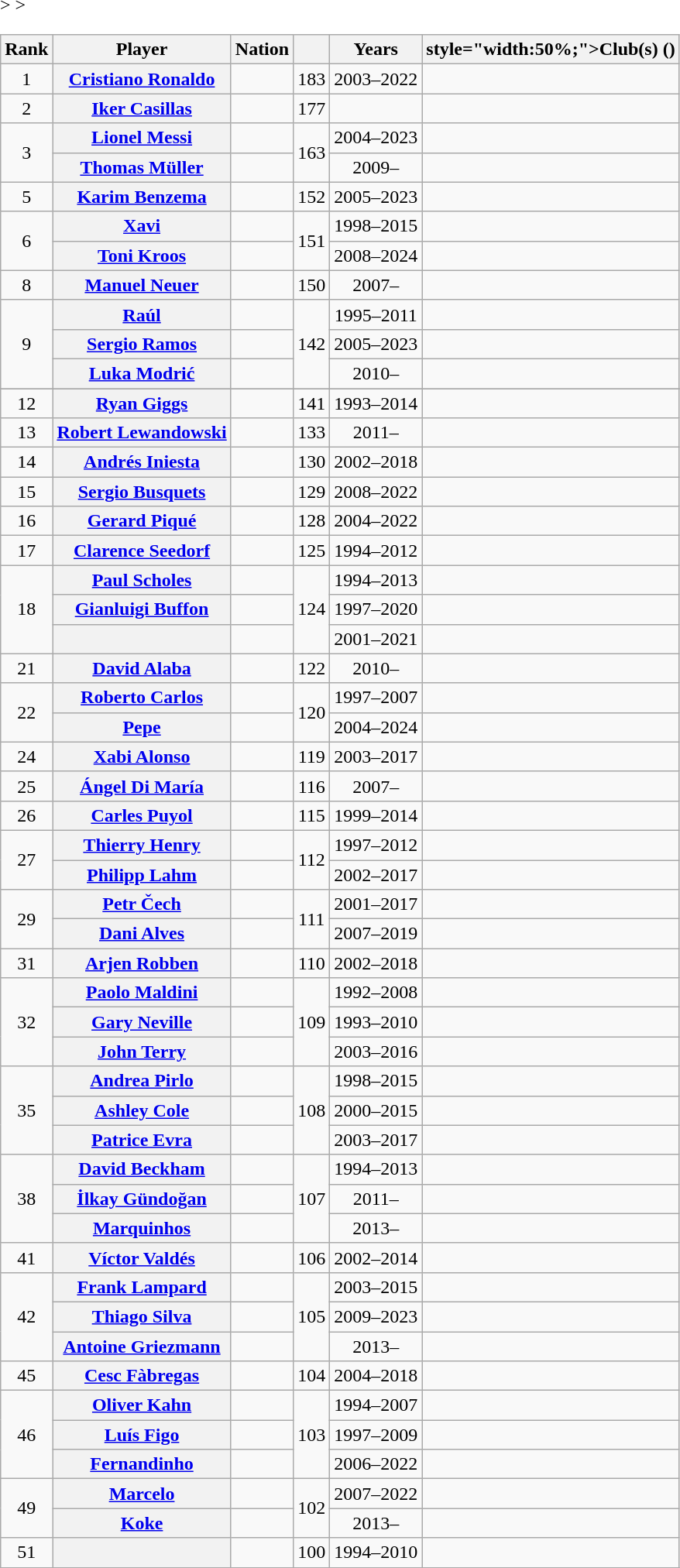<table class="wikitable sortable plainrowheaders" style="text-align:center;">
<tr>
<th scope="col">Rank</th>
<th scope="col">Player</th>
<th scope="col">Nation</th>
<th scope="col"></th>
<th scope="col">Years</th>
<th scope="col" <noinclude>style="width:50%;"</noinclude>>Club(s) ()</th>
</tr>
<tr>
<td>1</td>
<th scope="row" data-sort-value="Ronaldo, Cristiano"><a href='#'>Cristiano Ronaldo</a></th>
<td style="text-align:left;"></td>
<td>183</td>
<td>2003–2022</td>
<td style="text-align:left;">  </td>
</tr>
<tr>
<td>2</td>
<th scope="row" data-sort-value="Casillas, Iker"><a href='#'>Iker Casillas</a></th>
<td style="text-align:left;"></td>
<td>177</td>
<td></td>
<td style="text-align:left;"> </td>
</tr>
<tr>
<td rowspan="2">3</td>
<th scope="row" data-sort-value="Messi, Lionel"><a href='#'>Lionel Messi</a></th>
<td style="text-align:left;"></td>
<td rowspan="2">163</td>
<td>2004–2023</td>
<td style="text-align:left;"> </td>
</tr>
<tr>
<th scope="row" data-sort-value="Müller, Thomas"><strong><a href='#'>Thomas Müller</a></strong></th>
<td style="text-align:left;"></td>
<td>2009–</td>
<td style="text-align:left;"></td>
</tr>
<tr>
<td>5</td>
<th scope="row" data-sort-value="Benzema, Karim"><a href='#'>Karim Benzema</a></th>
<td style="text-align:left;"></td>
<td>152</td>
<td>2005–2023</td>
<td style="text-align:left;"> </td>
</tr>
<tr>
<td rowspan="2">6</td>
<th scope="row"><a href='#'>Xavi</a></th>
<td style="text-align:left;"></td>
<td rowspan="2">151</td>
<td>1998–2015</td>
<td style="text-align:left;"></td>
</tr>
<tr>
<th scope="row" data-sort-value="Kroos, Toni"><a href='#'>Toni Kroos</a></th>
<td style="text-align:left;"></td>
<td>2008–2024</td>
<td style="text-align:left;"> </td>
</tr>
<tr>
<td>8</td>
<th scope="row" data-sort-value="Neuer, Manuel"><strong><a href='#'>Manuel Neuer</a></strong></th>
<td style="text-align:left;"></td>
<td>150</td>
<td>2007–</td>
<td style="text-align:left;"> </td>
</tr>
<tr>
<td rowspan="3">9</td>
<th scope="row"><a href='#'>Raúl</a></th>
<td style="text-align:left;"></td>
<td rowspan="3">142</td>
<td>1995–2011</td>
<td style="text-align:left;"> </td>
</tr>
<tr>
<th scope="row" data-sort-value="Ramos, Sergio"><a href='#'>Sergio Ramos</a></th>
<td style="text-align:left;"></td>
<td>2005–2023</td>
<td style="text-align:left;">  </td>
</tr>
<tr>
<th scope="row" data-sort-value="Modric, Luka"><strong><a href='#'>Luka Modrić</a></strong></th>
<td style="text-align:left;"></td>
<td>2010–</td>
<td style="text-align:left;"> </td>
</tr>
<tr <noinclude>>
</tr>
<tr>
<td>12</td>
<th scope="row" data-sort-value="Giggs, Ryan"><a href='#'>Ryan Giggs</a></th>
<td style="text-align:left;"></td>
<td>141</td>
<td>1993–2014</td>
<td style="text-align:left;"></td>
</tr>
<tr>
<td>13</td>
<th scope="row" data-sort-value="Lewandowski, Robert"><strong><a href='#'>Robert Lewandowski</a></strong></th>
<td style="text-align:left;"></td>
<td>133</td>
<td>2011–</td>
<td style="text-align:left;">  </td>
</tr>
<tr>
<td>14</td>
<th scope="row" data-sort-value="Iniesta, Andrés"><a href='#'>Andrés Iniesta</a></th>
<td style="text-align:left;"></td>
<td>130</td>
<td>2002–2018</td>
<td style="text-align:left;"></td>
</tr>
<tr>
<td>15</td>
<th scope="row" data-sort-value="Busquets, Sergio"><a href='#'>Sergio Busquets</a></th>
<td style="text-align:left;"></td>
<td>129</td>
<td>2008–2022</td>
<td style="text-align:left;"></td>
</tr>
<tr>
<td>16</td>
<th scope="row" data-sort-value="Piqué, Gerard"><a href='#'>Gerard Piqué</a></th>
<td style="text-align:left;"></td>
<td>128</td>
<td>2004–2022</td>
<td style="text-align:left;"> </td>
</tr>
<tr>
<td>17</td>
<th scope="row" data-sort-value="Seedorf, Clarence"><a href='#'>Clarence Seedorf</a></th>
<td style="text-align:left;"></td>
<td>125</td>
<td>1994–2012</td>
<td style="text-align:left;">  </td>
</tr>
<tr>
<td rowspan="3">18</td>
<th scope="row" data-sort-value="Scholes, Paul"><a href='#'>Paul Scholes</a></th>
<td style="text-align:left;"></td>
<td rowspan="3">124</td>
<td>1994–2013</td>
<td style="text-align:left;"></td>
</tr>
<tr>
<th scope="row" data-sort-value="Buffon, Gianluigi"><a href='#'>Gianluigi Buffon</a></th>
<td style="text-align:left;"></td>
<td>1997–2020</td>
<td style="text-align:left;">  </td>
</tr>
<tr>
<th scope="row" data-sort-value="Ibrahimović, Zlatan"></th>
<td style="text-align:left;"></td>
<td>2001–2021</td>
<td style="text-align:left;">      </td>
</tr>
<tr>
<td>21</td>
<th scope="row" data-sort-value="Alaba, David"><strong><a href='#'>David Alaba</a></strong></th>
<td style="text-align:left;"></td>
<td>122</td>
<td>2010–</td>
<td style="text-align:left;"> </td>
</tr>
<tr>
<td rowspan="2">22</td>
<th scope="row" data-sort-value="Carlos, Roberto"><a href='#'>Roberto Carlos</a></th>
<td style="text-align:left;"></td>
<td rowspan="2">120</td>
<td>1997–2007</td>
<td style="text-align:left;"> </td>
</tr>
<tr>
<th scope="row" data-sort-value="Pepe"><a href='#'>Pepe</a></th>
<td style="text-align:left;"></td>
<td>2004–2024</td>
<td style="text-align:left;">  </td>
</tr>
<tr>
<td>24</td>
<th scope="row" data-sort-value="Alonso, Xabi"><a href='#'>Xabi Alonso</a></th>
<td style="text-align:left;"></td>
<td>119</td>
<td>2003–2017</td>
<td style="text-align:left;">   </td>
</tr>
<tr>
<td>25</td>
<th scope="row" data-sort-value="Di Maria, Angel"><strong><a href='#'>Ángel Di María</a></strong></th>
<td style="text-align:left;"></td>
<td>116</td>
<td>2007–</td>
<td style="text-align:left;">   </td>
</tr>
<tr>
<td>26</td>
<th scope="row" data-sort-value="Puyol, Carles"><a href='#'>Carles Puyol</a></th>
<td style="text-align:left;"></td>
<td>115</td>
<td>1999–2014</td>
<td style="text-align:left;"></td>
</tr>
<tr>
<td rowspan="2">27</td>
<th scope="row" data-sort-value="Henry, Thierry"><a href='#'>Thierry Henry</a></th>
<td style="text-align:left;"></td>
<td rowspan="2">112</td>
<td>1997–2012</td>
<td style="text-align:left;">  </td>
</tr>
<tr>
<th scope="row" data-sort-value="Lahm, Philipp"><a href='#'>Philipp Lahm</a></th>
<td style="text-align:left;"></td>
<td>2002–2017</td>
<td style="text-align:left;"> </td>
</tr>
<tr>
<td rowspan="2">29</td>
<th scope="row" data-sort-value="Čech, Petr"><a href='#'>Petr Čech</a></th>
<td style="text-align:left;"></td>
<td rowspan="2">111</td>
<td>2001–2017</td>
<td style="text-align:left;">  </td>
</tr>
<tr>
<th scope="row" data-sort-value="Alves, Dani"><a href='#'>Dani Alves</a></th>
<td style="text-align:left;"></td>
<td>2007–2019</td>
<td style="text-align:left;">   </td>
</tr>
<tr>
<td>31</td>
<th scope="row" data-sort-value="Robben, Arjen"><a href='#'>Arjen Robben</a></th>
<td style="text-align:left;"></td>
<td>110</td>
<td>2002–2018</td>
<td style="text-align:left;">   </td>
</tr>
<tr>
<td rowspan="3">32</td>
<th scope="row" data-sort-value="Maldini, Paolo"><a href='#'>Paolo Maldini</a></th>
<td style="text-align:left;"></td>
<td rowspan="3">109</td>
<td>1992–2008</td>
<td style="text-align:left;"></td>
</tr>
<tr>
<th scope="row" data-sort-value="Neville, Gary"><a href='#'>Gary Neville</a></th>
<td style="text-align:left;"></td>
<td>1993–2010</td>
<td style="text-align:left;"></td>
</tr>
<tr>
<th scope="row" data-sort-value="Terry, John"><a href='#'>John Terry</a></th>
<td style="text-align:left;"></td>
<td>2003–2016</td>
<td style="text-align:left;"></td>
</tr>
<tr>
<td rowspan="3">35</td>
<th scope="row" data-sort-value="Pirlo, Andrea"><a href='#'>Andrea Pirlo</a></th>
<td style="text-align:left;"></td>
<td rowspan="3">108</td>
<td>1998–2015</td>
<td style="text-align:left;">  </td>
</tr>
<tr>
<th scope="row" data-sort-value="Cole, Ashley"><a href='#'>Ashley Cole</a></th>
<td style="text-align:left;"></td>
<td>2000–2015</td>
<td style="text-align:left;">  </td>
</tr>
<tr>
<th scope="row" data-sort-value="Evra, Patrice"><a href='#'>Patrice Evra</a></th>
<td style="text-align:left;"></td>
<td>2003–2017</td>
<td style="text-align:left;">  </td>
</tr>
<tr>
<td rowspan="3">38</td>
<th scope="row" data-sort-value="Beckham, David"><a href='#'>David Beckham</a></th>
<td style="text-align:left;"></td>
<td rowspan="3">107</td>
<td>1994–2013</td>
<td style="text-align:left;">   </td>
</tr>
<tr>
<th scope="row" data-sort-value="Gündoğan, İlkay"><strong><a href='#'>İlkay Gündoğan</a></strong></th>
<td style="text-align:left;"></td>
<td>2011–</td>
<td style="text-align:left;">  </td>
</tr>
<tr>
<th scope="row" data-sort-value=" Marquinhos "><strong><a href='#'>Marquinhos</a></strong></th>
<td style="text-align:left;"></td>
<td>2013–</td>
<td style="text-align:left;"></td>
</tr>
<tr>
<td>41</td>
<th scope="row" data-sort-value="Valdés, Víctor"><a href='#'>Víctor Valdés</a></th>
<td style="text-align:left;"></td>
<td>106</td>
<td>2002–2014</td>
<td style="text-align:left;"></td>
</tr>
<tr>
<td rowspan="3">42</td>
<th scope="row" data-sort-value="Lampard, Frank"><a href='#'>Frank Lampard</a></th>
<td style="text-align:left;"></td>
<td rowspan="3">105</td>
<td>2003–2015</td>
<td style="text-align:left;"> </td>
</tr>
<tr>
<th scope="row" data-sort-value="Silva, Thiago"><a href='#'>Thiago Silva</a></th>
<td style="text-align:left;"></td>
<td>2009–2023</td>
<td style="text-align:left;">  </td>
</tr>
<tr>
<th scope="row" data-sort-value="Griezmann, Antoine"><strong><a href='#'>Antoine Griezmann</a></strong></th>
<td style="text-align:left;"></td>
<td>2013–</td>
<td style="text-align:left;">  </td>
</tr>
<tr>
<td>45</td>
<th scope="row" data-sort-value="Fàbregas, Cesc"><a href='#'>Cesc Fàbregas</a></th>
<td style="text-align:left;"></td>
<td>104</td>
<td>2004–2018</td>
<td style="text-align:left;">  </td>
</tr>
<tr>
<td rowspan="3">46</td>
<th scope="row" data-sort-value="Kahn, Oliver"><a href='#'>Oliver Kahn</a></th>
<td style="text-align:left;"></td>
<td rowspan="3">103</td>
<td>1994–2007</td>
<td style="text-align:left;"></td>
</tr>
<tr>
<th scope="row" data-sort-value="Figo, Luís"><a href='#'>Luís Figo</a></th>
<td style="text-align:left;"></td>
<td>1997–2009</td>
<td style="text-align:left;">  </td>
</tr>
<tr>
<th scope="row" data-sort-value="Fernandinho"><a href='#'>Fernandinho</a></th>
<td style="text-align:left;"></td>
<td>2006–2022</td>
<td style="text-align:left;"> </td>
</tr>
<tr>
<td rowspan="2">49</td>
<th scope="row" data-sort-value="Marcelo"><a href='#'>Marcelo</a></th>
<td style="text-align:left;"></td>
<td rowspan="2">102</td>
<td>2007–2022</td>
<td style="text-align:left;"></td>
</tr>
<tr>
<th scope="row" data-sort-value=" Koke "><strong><a href='#'>Koke</a></strong></th>
<td style="text-align:left;"></td>
<td>2013–</td>
<td style="text-align:left;"></td>
</tr>
<tr>
<td>51</td>
<th scope="row" data-sort-value="Shevchenko, Andriy"></th>
<td style="text-align:left;"></td>
<td>100</td>
<td>1994–2010</td>
<td style="text-align:left;">  </td>
</tr>
<tr </noinclude>>
</tr>
</table>
